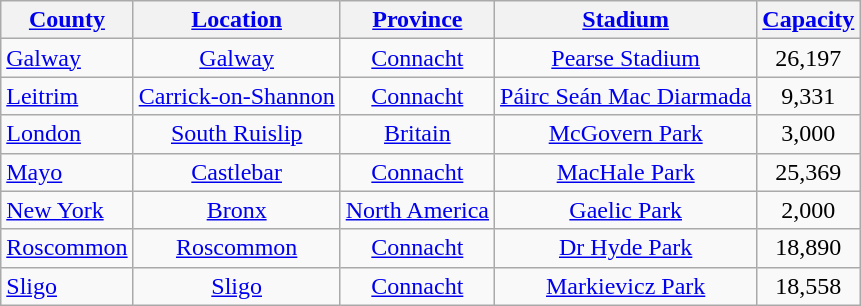<table class="wikitable sortable" style="text-align:center">
<tr>
<th><a href='#'>County</a></th>
<th><a href='#'>Location</a></th>
<th><a href='#'>Province</a></th>
<th><a href='#'>Stadium</a></th>
<th><a href='#'>Capacity</a></th>
</tr>
<tr>
<td style="text-align:left"> <a href='#'>Galway</a></td>
<td><a href='#'>Galway</a></td>
<td><a href='#'>Connacht</a></td>
<td><a href='#'>Pearse Stadium</a></td>
<td>26,197</td>
</tr>
<tr>
<td style="text-align:left"> <a href='#'>Leitrim</a></td>
<td><a href='#'>Carrick-on-Shannon</a></td>
<td><a href='#'>Connacht</a></td>
<td><a href='#'>Páirc Seán Mac Diarmada</a></td>
<td>9,331</td>
</tr>
<tr>
<td style="text-align:left"> <a href='#'>London</a></td>
<td><a href='#'>South Ruislip</a></td>
<td><a href='#'>Britain</a></td>
<td><a href='#'>McGovern Park</a></td>
<td>3,000</td>
</tr>
<tr>
<td style="text-align:left"> <a href='#'>Mayo</a></td>
<td><a href='#'>Castlebar</a></td>
<td><a href='#'>Connacht</a></td>
<td><a href='#'>MacHale Park</a></td>
<td>25,369</td>
</tr>
<tr>
<td style="text-align:left"> <a href='#'>New York</a></td>
<td><a href='#'>Bronx</a></td>
<td><a href='#'>North America</a></td>
<td><a href='#'>Gaelic Park</a></td>
<td>2,000</td>
</tr>
<tr>
<td style="text-align:left"> <a href='#'>Roscommon</a></td>
<td><a href='#'>Roscommon</a></td>
<td><a href='#'>Connacht</a></td>
<td><a href='#'>Dr Hyde Park</a></td>
<td>18,890</td>
</tr>
<tr>
<td style="text-align:left"> <a href='#'>Sligo</a></td>
<td><a href='#'>Sligo</a></td>
<td><a href='#'>Connacht</a></td>
<td><a href='#'>Markievicz Park</a></td>
<td>18,558</td>
</tr>
</table>
